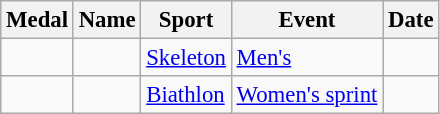<table class="wikitable sortable" style="font-size:95%;">
<tr>
<th>Medal</th>
<th>Name</th>
<th>Sport</th>
<th>Event</th>
<th>Date</th>
</tr>
<tr>
<td></td>
<td></td>
<td><a href='#'>Skeleton</a></td>
<td><a href='#'>Men's</a></td>
<td></td>
</tr>
<tr>
<td></td>
<td></td>
<td><a href='#'>Biathlon</a></td>
<td><a href='#'>Women's sprint</a></td>
<td></td>
</tr>
</table>
